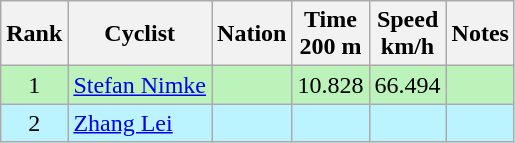<table class="wikitable sortable" style="text-align:center;">
<tr>
<th>Rank</th>
<th>Cyclist</th>
<th>Nation</th>
<th>Time<br>200 m</th>
<th>Speed<br>km/h</th>
<th>Notes</th>
</tr>
<tr bgcolor=bbf3bb>
<td>1</td>
<td align=left><a href='#'>Stefan Nimke</a></td>
<td align=left></td>
<td>10.828</td>
<td>66.494</td>
<td></td>
</tr>
<tr bgcolor=bbf3ff>
<td>2</td>
<td align=left><a href='#'>Zhang Lei</a></td>
<td align=left></td>
<td></td>
<td></td>
<td></td>
</tr>
</table>
